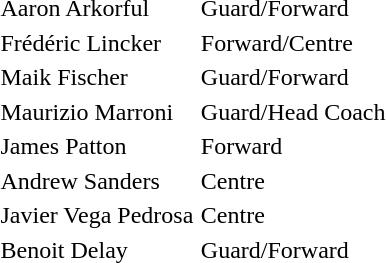<table style="border:0px solid #0000ff;" cellspacing=3>
<tr>
<td></td>
<td>Aaron Arkorful</td>
<td>Guard/Forward</td>
</tr>
<tr>
<td></td>
<td>Frédéric Lincker</td>
<td>Forward/Centre</td>
</tr>
<tr>
<td></td>
<td>Maik Fischer</td>
<td>Guard/Forward</td>
</tr>
<tr>
<td></td>
<td>Maurizio Marroni</td>
<td>Guard/Head Coach</td>
</tr>
<tr>
<td></td>
<td>James Patton</td>
<td>Forward</td>
</tr>
<tr>
<td></td>
<td>Andrew Sanders</td>
<td>Centre</td>
<td colspan=4></td>
</tr>
<tr>
<td></td>
<td>Javier Vega Pedrosa</td>
<td>Centre</td>
</tr>
<tr>
<td></td>
<td>Benoit Delay</td>
<td>Guard/Forward</td>
</tr>
</table>
